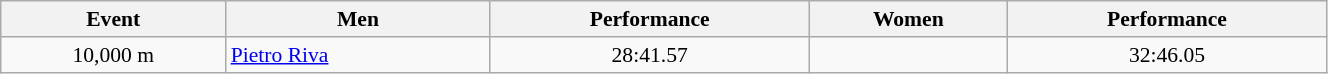<table class="wikitable" width=70% style="font-size:90%; text-align:center;">
<tr>
<th>Event</th>
<th>Men</th>
<th>Performance</th>
<th>Women</th>
<th>Performance</th>
</tr>
<tr>
<td>10,000 m</td>
<td align=left><a href='#'>Pietro Riva</a></td>
<td>28:41.57</td>
<td align=left></td>
<td>32:46.05</td>
</tr>
</table>
